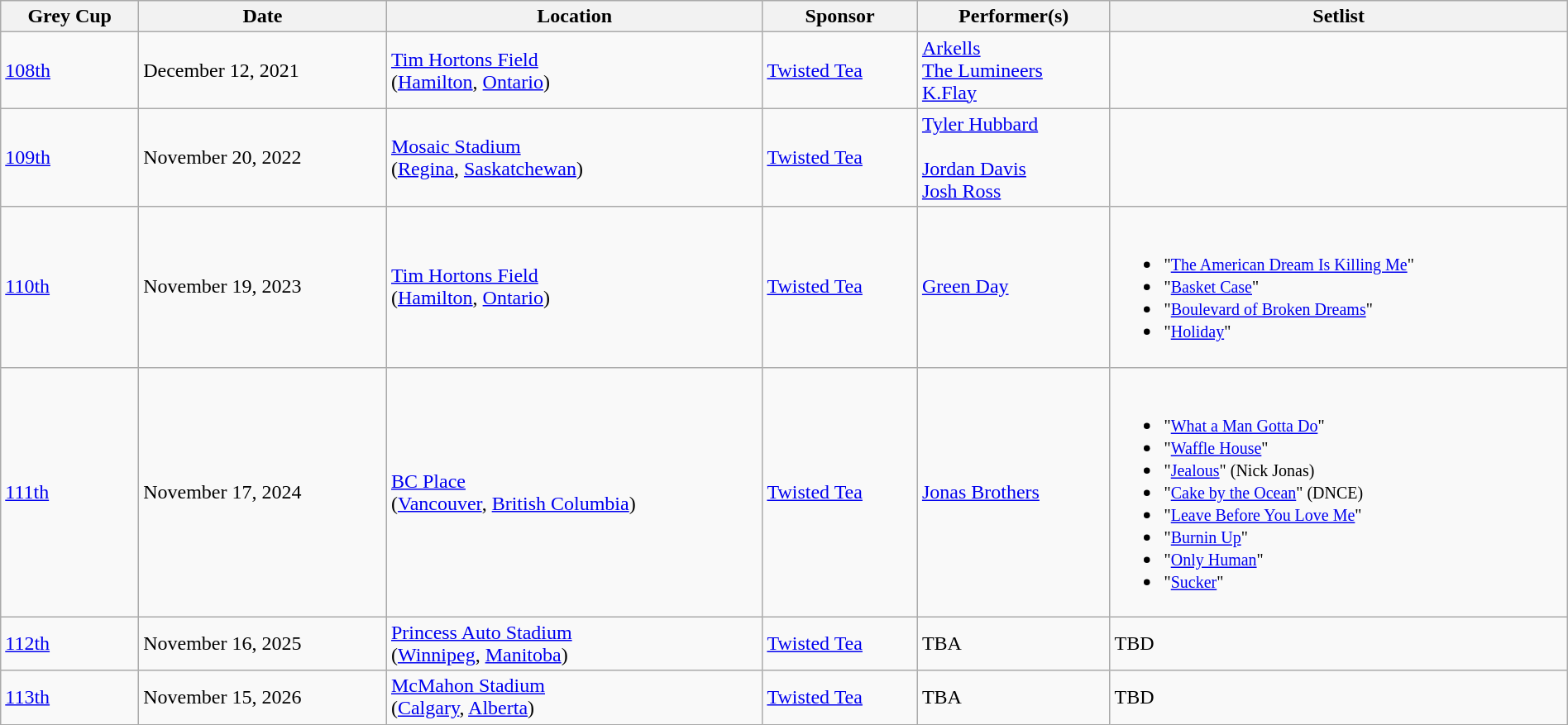<table class="wikitable" style="width: 100%; text-align:left">
<tr>
<th>Grey Cup</th>
<th>Date</th>
<th>Location</th>
<th>Sponsor</th>
<th>Performer(s)</th>
<th>Setlist</th>
</tr>
<tr>
<td><a href='#'>108th</a></td>
<td>December 12, 2021</td>
<td><a href='#'>Tim Hortons Field</a><br>(<a href='#'>Hamilton</a>, <a href='#'>Ontario</a>)</td>
<td><a href='#'>Twisted Tea</a></td>
<td><a href='#'>Arkells</a><br><a href='#'>The Lumineers</a><br><a href='#'>K.Flay</a></td>
<td></td>
</tr>
<tr>
<td><a href='#'>109th</a></td>
<td>November 20, 2022</td>
<td><a href='#'>Mosaic Stadium</a><br>(<a href='#'>Regina</a>, <a href='#'>Saskatchewan</a>)</td>
<td><a href='#'>Twisted Tea</a></td>
<td><a href='#'>Tyler Hubbard</a><br><br><a href='#'>Jordan Davis</a><br> 
<a href='#'>Josh Ross</a></td>
<td></td>
</tr>
<tr>
<td><a href='#'>110th</a></td>
<td>November 19, 2023</td>
<td><a href='#'>Tim Hortons Field</a><br>(<a href='#'>Hamilton</a>, <a href='#'>Ontario</a>)</td>
<td><a href='#'>Twisted Tea</a></td>
<td><a href='#'>Green Day</a></td>
<td><br><ul><li><small>"<a href='#'>The American Dream Is Killing Me</a>"</small></li><li><small>"<a href='#'>Basket Case</a>"</small></li><li><small>"<a href='#'>Boulevard of Broken Dreams</a>"</small></li><li><small>"<a href='#'>Holiday</a>"</small></li></ul></td>
</tr>
<tr>
<td><a href='#'>111th</a></td>
<td>November 17, 2024</td>
<td><a href='#'>BC Place</a><br>(<a href='#'>Vancouver</a>, <a href='#'>British Columbia</a>)</td>
<td><a href='#'>Twisted Tea</a></td>
<td><a href='#'>Jonas Brothers</a></td>
<td><br><ul><li><small>"<a href='#'>What a Man Gotta Do</a>"</small></li><li><small>"<a href='#'>Waffle House</a>"</small></li><li><small>"<a href='#'>Jealous</a>" (Nick Jonas)</small></li><li><small>"<a href='#'>Cake by the Ocean</a>" (DNCE)</small></li><li><small>"<a href='#'>Leave Before You Love Me</a>"</small></li><li><small>"<a href='#'>Burnin Up</a>"</small></li><li><small>"<a href='#'>Only Human</a>"</small></li><li><small>"<a href='#'>Sucker</a>"</small></li></ul></td>
</tr>
<tr>
<td><a href='#'>112th</a></td>
<td>November 16, 2025</td>
<td><a href='#'>Princess Auto Stadium</a><br>(<a href='#'>Winnipeg</a>, <a href='#'>Manitoba</a>)</td>
<td><a href='#'>Twisted Tea</a></td>
<td>TBA</td>
<td>TBD</td>
</tr>
<tr>
<td><a href='#'>113th</a></td>
<td>November 15, 2026</td>
<td><a href='#'>McMahon Stadium</a><br>(<a href='#'>Calgary</a>, <a href='#'>Alberta</a>)</td>
<td><a href='#'>Twisted Tea</a></td>
<td>TBA</td>
<td>TBD</td>
</tr>
</table>
